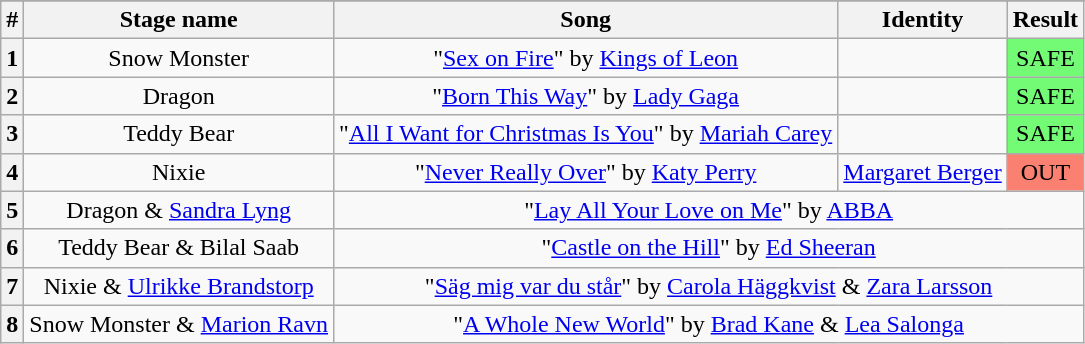<table class="wikitable plainrowheaders" style="text-align: center;">
<tr>
</tr>
<tr>
<th>#</th>
<th>Stage name</th>
<th>Song</th>
<th>Identity</th>
<th>Result</th>
</tr>
<tr>
<th>1</th>
<td>Snow Monster</td>
<td>"<a href='#'>Sex on Fire</a>" by <a href='#'>Kings of Leon</a></td>
<td></td>
<td bgcolor="#73FB76">SAFE</td>
</tr>
<tr>
<th>2</th>
<td>Dragon</td>
<td>"<a href='#'>Born This Way</a>" by <a href='#'>Lady Gaga</a></td>
<td></td>
<td bgcolor="#73FB76">SAFE</td>
</tr>
<tr>
<th>3</th>
<td>Teddy Bear</td>
<td>"<a href='#'>All I Want for Christmas Is You</a>" by <a href='#'>Mariah Carey</a></td>
<td></td>
<td bgcolor="#73FB76">SAFE</td>
</tr>
<tr>
<th>4</th>
<td>Nixie</td>
<td>"<a href='#'>Never Really Over</a>" by <a href='#'>Katy Perry</a></td>
<td><a href='#'>Margaret Berger</a></td>
<td bgcolor=salmon>OUT</td>
</tr>
<tr>
<th>5</th>
<td>Dragon & <a href='#'>Sandra Lyng</a></td>
<td colspan="3">"<a href='#'>Lay All Your Love on Me</a>" by <a href='#'>ABBA</a></td>
</tr>
<tr>
<th>6</th>
<td>Teddy Bear & Bilal Saab</td>
<td colspan="3">"<a href='#'>Castle on the Hill</a>" by <a href='#'>Ed Sheeran</a></td>
</tr>
<tr>
<th>7</th>
<td>Nixie & <a href='#'>Ulrikke Brandstorp</a></td>
<td colspan="3">"<a href='#'>Säg mig var du står</a>" by <a href='#'>Carola Häggkvist</a> & <a href='#'>Zara Larsson</a></td>
</tr>
<tr>
<th>8</th>
<td>Snow Monster & <a href='#'>Marion Ravn</a></td>
<td colspan="3">"<a href='#'>A Whole New World</a>" by <a href='#'>Brad Kane</a> & <a href='#'>Lea Salonga</a></td>
</tr>
</table>
